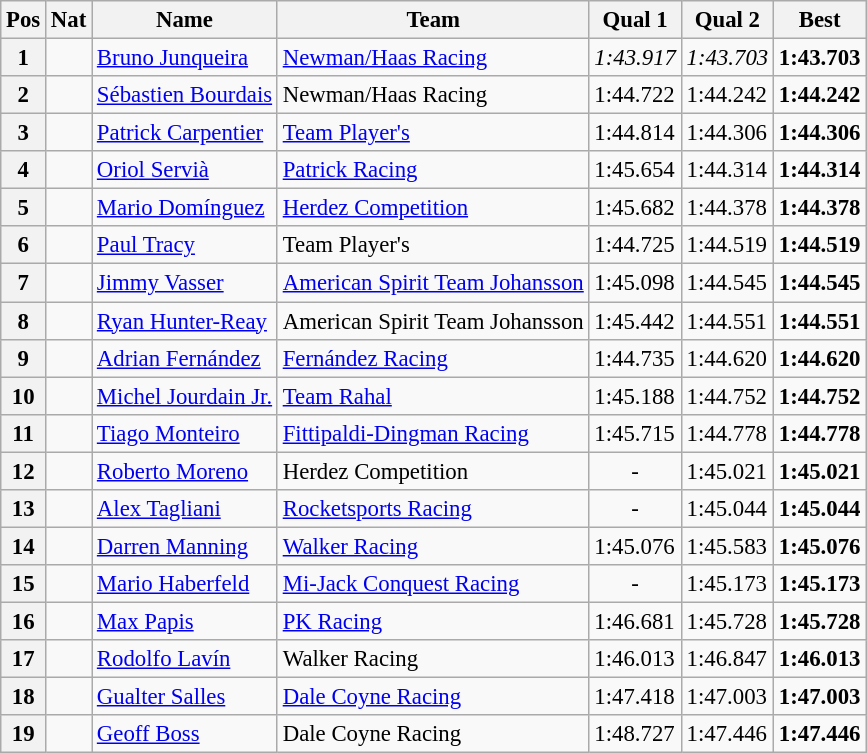<table class="wikitable" style="font-size: 95%;">
<tr>
<th>Pos</th>
<th>Nat</th>
<th>Name</th>
<th>Team</th>
<th>Qual 1</th>
<th>Qual 2</th>
<th>Best</th>
</tr>
<tr>
<th>1</th>
<td></td>
<td><a href='#'>Bruno Junqueira</a></td>
<td><a href='#'>Newman/Haas Racing</a></td>
<td><em>1:43.917</em></td>
<td><em>1:43.703</em></td>
<td><strong>1:43.703</strong></td>
</tr>
<tr>
<th>2</th>
<td></td>
<td><a href='#'>Sébastien Bourdais</a></td>
<td>Newman/Haas Racing</td>
<td>1:44.722</td>
<td>1:44.242</td>
<td><strong>1:44.242</strong></td>
</tr>
<tr>
<th>3</th>
<td></td>
<td><a href='#'>Patrick Carpentier</a></td>
<td><a href='#'>Team Player's</a></td>
<td>1:44.814</td>
<td>1:44.306</td>
<td><strong>1:44.306</strong></td>
</tr>
<tr>
<th>4</th>
<td></td>
<td><a href='#'>Oriol Servià</a></td>
<td><a href='#'>Patrick Racing</a></td>
<td>1:45.654</td>
<td>1:44.314</td>
<td><strong>1:44.314</strong></td>
</tr>
<tr>
<th>5</th>
<td></td>
<td><a href='#'>Mario Domínguez</a></td>
<td><a href='#'>Herdez Competition</a></td>
<td>1:45.682</td>
<td>1:44.378</td>
<td><strong>1:44.378</strong></td>
</tr>
<tr>
<th>6</th>
<td></td>
<td><a href='#'>Paul Tracy</a></td>
<td>Team Player's</td>
<td>1:44.725</td>
<td>1:44.519</td>
<td><strong>1:44.519</strong></td>
</tr>
<tr>
<th>7</th>
<td></td>
<td><a href='#'>Jimmy Vasser</a></td>
<td><a href='#'>American Spirit Team Johansson</a></td>
<td>1:45.098</td>
<td>1:44.545</td>
<td><strong>1:44.545</strong></td>
</tr>
<tr>
<th>8</th>
<td></td>
<td><a href='#'>Ryan Hunter-Reay</a></td>
<td>American Spirit Team Johansson</td>
<td>1:45.442</td>
<td>1:44.551</td>
<td><strong>1:44.551</strong></td>
</tr>
<tr>
<th>9</th>
<td></td>
<td><a href='#'>Adrian Fernández</a></td>
<td><a href='#'>Fernández Racing</a></td>
<td>1:44.735</td>
<td>1:44.620</td>
<td><strong>1:44.620</strong></td>
</tr>
<tr>
<th>10</th>
<td></td>
<td><a href='#'>Michel Jourdain Jr.</a></td>
<td><a href='#'>Team Rahal</a></td>
<td>1:45.188</td>
<td>1:44.752</td>
<td><strong>1:44.752</strong></td>
</tr>
<tr>
<th>11</th>
<td></td>
<td><a href='#'>Tiago Monteiro</a></td>
<td><a href='#'>Fittipaldi-Dingman Racing</a></td>
<td>1:45.715</td>
<td>1:44.778</td>
<td><strong>1:44.778</strong></td>
</tr>
<tr>
<th>12</th>
<td></td>
<td><a href='#'>Roberto Moreno</a></td>
<td>Herdez Competition</td>
<td align=center>-</td>
<td>1:45.021</td>
<td><strong>1:45.021</strong></td>
</tr>
<tr>
<th>13</th>
<td></td>
<td><a href='#'>Alex Tagliani</a></td>
<td><a href='#'>Rocketsports Racing</a></td>
<td align=center>-</td>
<td>1:45.044</td>
<td><strong>1:45.044</strong></td>
</tr>
<tr>
<th>14</th>
<td></td>
<td><a href='#'>Darren Manning</a></td>
<td><a href='#'>Walker Racing</a></td>
<td>1:45.076</td>
<td>1:45.583</td>
<td><strong>1:45.076</strong></td>
</tr>
<tr>
<th>15</th>
<td></td>
<td><a href='#'>Mario Haberfeld</a></td>
<td><a href='#'>Mi-Jack Conquest Racing</a></td>
<td align=center>-</td>
<td>1:45.173</td>
<td><strong>1:45.173</strong></td>
</tr>
<tr>
<th>16</th>
<td></td>
<td><a href='#'>Max Papis</a></td>
<td><a href='#'>PK Racing</a></td>
<td>1:46.681</td>
<td>1:45.728</td>
<td><strong>1:45.728</strong></td>
</tr>
<tr>
<th>17</th>
<td></td>
<td><a href='#'>Rodolfo Lavín</a></td>
<td>Walker Racing</td>
<td>1:46.013</td>
<td>1:46.847</td>
<td><strong>1:46.013</strong></td>
</tr>
<tr>
<th>18</th>
<td></td>
<td><a href='#'>Gualter Salles</a></td>
<td><a href='#'>Dale Coyne Racing</a></td>
<td>1:47.418</td>
<td>1:47.003</td>
<td><strong>1:47.003</strong></td>
</tr>
<tr>
<th>19</th>
<td></td>
<td><a href='#'>Geoff Boss</a></td>
<td>Dale Coyne Racing</td>
<td>1:48.727</td>
<td>1:47.446</td>
<td><strong>1:47.446</strong></td>
</tr>
</table>
